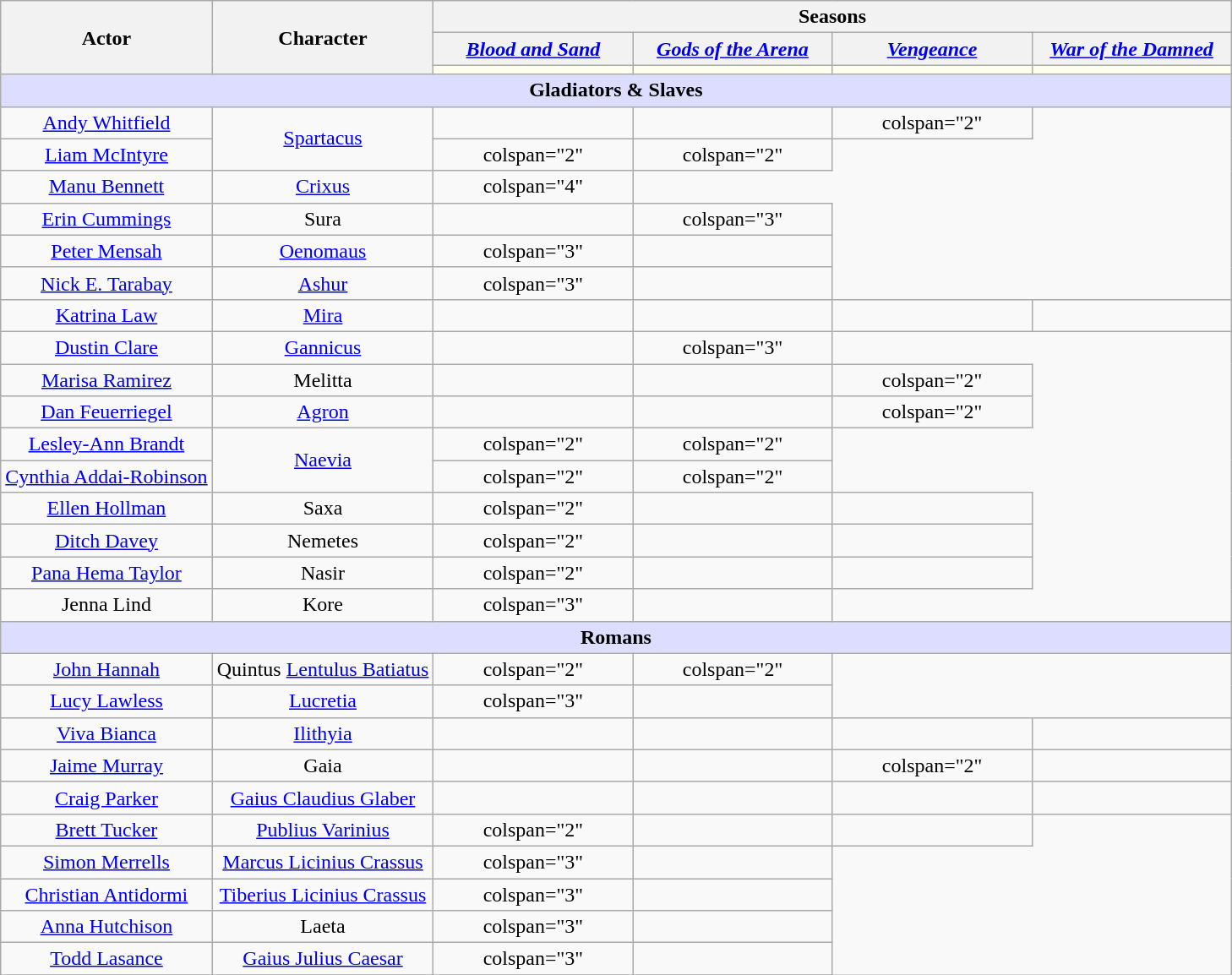<table class="wikitable plainrowheaders" style="text-align:center;">
<tr>
<th scope="col" rowspan="3">Actor</th>
<th scope="col" rowspan="3">Character</th>
<th scope="col" colspan="6">Seasons</th>
</tr>
<tr>
<th style="width: 150px;"><em><a href='#'>Blood and Sand</a></em></th>
<th style="width: 150px;"><em><a href='#'>Gods of the Arena</a></em></th>
<th style="width: 150px;"><em><a href='#'>Vengeance</a></em></th>
<th style="width: 150px;"><em><a href='#'>War of the Damned</a></em></th>
</tr>
<tr>
<th style="background:ivory;"></th>
<th style="background:ivory;"></th>
<th style="background:ivory;"></th>
<th style="background:ivory;"></th>
</tr>
<tr>
<th colspan="9" style="background-color:#ddf;">Gladiators & Slaves</th>
</tr>
<tr>
<td style="text-align:center;"><a href='#'>Andy Whitfield</a></td>
<td style="text-align:center;" rowspan="2"><a href='#'>Spartacus</a></td>
<td></td>
<td></td>
<td>colspan="2" </td>
</tr>
<tr>
<td style="text-align:center;"><a href='#'>Liam McIntyre</a></td>
<td>colspan="2" </td>
<td>colspan="2" </td>
</tr>
<tr>
<td style="text-align:center;"><a href='#'>Manu Bennett</a></td>
<td style="text-align:center;"><a href='#'>Crixus</a></td>
<td>colspan="4" </td>
</tr>
<tr>
<td style="text-align:center;"><a href='#'>Erin Cummings</a></td>
<td style="text-align:center;">Sura</td>
<td></td>
<td>colspan="3" </td>
</tr>
<tr>
<td style="text-align:center;"><a href='#'>Peter Mensah</a></td>
<td style="text-align:center;"><a href='#'>Oenomaus</a></td>
<td>colspan="3" </td>
<td></td>
</tr>
<tr>
<td style="text-align:center;"><a href='#'>Nick E. Tarabay</a></td>
<td style="text-align:center;"><a href='#'>Ashur</a></td>
<td>colspan="3" </td>
<td></td>
</tr>
<tr>
<td style="text-align:center;"><a href='#'>Katrina Law</a></td>
<td style="text-align:center;"><a href='#'>Mira</a></td>
<td></td>
<td></td>
<td></td>
<td></td>
</tr>
<tr>
<td style="text-align:center;"><a href='#'>Dustin Clare</a></td>
<td style="text-align:center;"><a href='#'>Gannicus</a></td>
<td></td>
<td>colspan="3" </td>
</tr>
<tr>
<td style="text-align:center;"><a href='#'>Marisa Ramirez</a></td>
<td style="text-align:center;">Melitta</td>
<td></td>
<td></td>
<td>colspan="2" </td>
</tr>
<tr>
<td style="text-align:center;"><a href='#'>Dan Feuerriegel</a></td>
<td style="text-align:center;"><a href='#'>Agron</a></td>
<td></td>
<td></td>
<td>colspan="2" </td>
</tr>
<tr>
<td style="text-align:center;"><a href='#'>Lesley-Ann Brandt</a></td>
<td style="text-align:center;" rowspan="2"><a href='#'>Naevia</a></td>
<td>colspan="2" </td>
<td>colspan="2" </td>
</tr>
<tr>
<td style="text-align:center;"><a href='#'>Cynthia Addai-Robinson</a></td>
<td>colspan="2" </td>
<td>colspan="2" </td>
</tr>
<tr>
<td style="text-align:center;"><a href='#'>Ellen Hollman</a></td>
<td style="text-align:center;">Saxa</td>
<td>colspan="2" </td>
<td></td>
<td></td>
</tr>
<tr>
<td style="text-align:center;"><a href='#'>Ditch Davey</a></td>
<td style="text-align:center;">Nemetes</td>
<td>colspan="2" </td>
<td></td>
<td></td>
</tr>
<tr>
<td style="text-align:center;"><a href='#'>Pana Hema Taylor</a></td>
<td style="text-align:center;">Nasir</td>
<td>colspan="2" </td>
<td></td>
<td></td>
</tr>
<tr>
<td style="text-align:center;">Jenna Lind</td>
<td style="text-align:center;">Kore</td>
<td>colspan="3" </td>
<td></td>
</tr>
<tr>
<th colspan="9" style="background-color:#ddf;">Romans</th>
</tr>
<tr>
<td style="text-align:center;"><a href='#'>John Hannah</a></td>
<td style="text-align:center;">Quintus <a href='#'>Lentulus Batiatus</a></td>
<td>colspan="2" </td>
<td>colspan="2" </td>
</tr>
<tr>
<td style="text-align:center;"><a href='#'>Lucy Lawless</a></td>
<td style="text-align:center;"><a href='#'>Lucretia</a></td>
<td>colspan="3" </td>
<td></td>
</tr>
<tr>
<td style="text-align:center;"><a href='#'>Viva Bianca</a></td>
<td style="text-align:center;"><a href='#'>Ilithyia</a></td>
<td></td>
<td></td>
<td></td>
<td></td>
</tr>
<tr>
<td style="text-align:center;"><a href='#'>Jaime Murray</a></td>
<td style="text-align:center;">Gaia</td>
<td></td>
<td></td>
<td>colspan="2" </td>
</tr>
<tr>
<td style="text-align:center;"><a href='#'>Craig Parker</a></td>
<td style="text-align:center;"><a href='#'>Gaius Claudius Glaber</a></td>
<td></td>
<td></td>
<td></td>
<td></td>
</tr>
<tr>
<td style="text-align:center;"><a href='#'>Brett Tucker</a></td>
<td style="text-align:center;"><a href='#'>Publius Varinius</a></td>
<td>colspan="2" </td>
<td></td>
<td></td>
</tr>
<tr>
<td style="text-align:center;"><a href='#'>Simon Merrells</a></td>
<td style="text-align:center;"><a href='#'>Marcus Licinius Crassus</a></td>
<td>colspan="3" </td>
<td></td>
</tr>
<tr>
<td style="text-align:center;"><a href='#'>Christian Antidormi</a></td>
<td style="text-align:center;"><a href='#'>Tiberius Licinius Crassus</a></td>
<td>colspan="3" </td>
<td></td>
</tr>
<tr>
<td style="text-align:center;"><a href='#'>Anna Hutchison</a></td>
<td style="text-align:center;">Laeta</td>
<td>colspan="3" </td>
<td></td>
</tr>
<tr>
<td style="text-align:center;"><a href='#'>Todd Lasance</a></td>
<td style="text-align:center;"><a href='#'>Gaius Julius Caesar</a></td>
<td>colspan="3" </td>
<td></td>
</tr>
<tr>
</tr>
</table>
